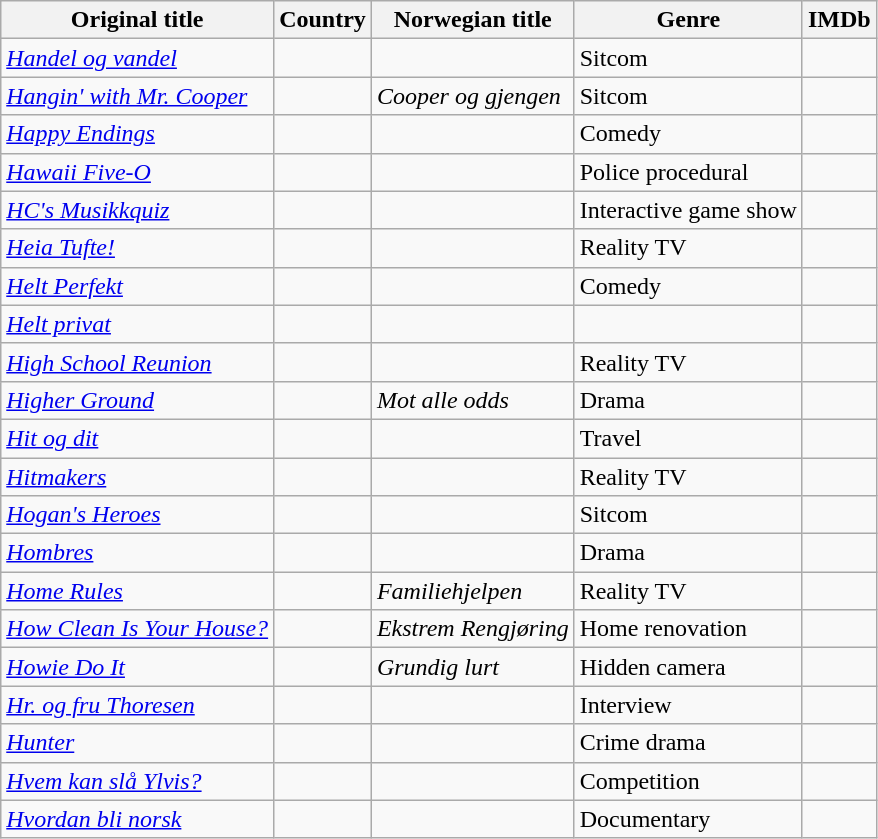<table class="wikitable">
<tr>
<th>Original title</th>
<th>Country</th>
<th>Norwegian title</th>
<th>Genre</th>
<th>IMDb</th>
</tr>
<tr>
<td><em><a href='#'>Handel og vandel</a></em></td>
<td></td>
<td></td>
<td>Sitcom</td>
<td></td>
</tr>
<tr>
<td><em><a href='#'>Hangin' with Mr. Cooper</a></em></td>
<td></td>
<td><em>Cooper og gjengen</em></td>
<td>Sitcom</td>
<td></td>
</tr>
<tr>
<td><em><a href='#'>Happy Endings</a></em></td>
<td></td>
<td></td>
<td>Comedy</td>
<td></td>
</tr>
<tr>
<td><em><a href='#'>Hawaii Five-O</a> </em></td>
<td></td>
<td></td>
<td>Police procedural</td>
<td></td>
</tr>
<tr>
<td><em><a href='#'>HC's Musikkquiz</a></em></td>
<td></td>
<td></td>
<td>Interactive game show</td>
<td></td>
</tr>
<tr>
<td><em><a href='#'>Heia Tufte!</a> </em></td>
<td></td>
<td></td>
<td>Reality TV</td>
<td></td>
</tr>
<tr>
<td><em><a href='#'>Helt Perfekt</a></em></td>
<td><br></td>
<td></td>
<td>Comedy</td>
<td></td>
</tr>
<tr>
<td><em><a href='#'>Helt privat</a></em></td>
<td></td>
<td></td>
<td></td>
<td></td>
</tr>
<tr>
<td><em><a href='#'>High School Reunion</a> </em></td>
<td></td>
<td></td>
<td>Reality TV</td>
<td></td>
</tr>
<tr>
<td><em><a href='#'>Higher Ground</a></em></td>
<td><br></td>
<td><em>Mot alle odds</em></td>
<td>Drama</td>
<td></td>
</tr>
<tr>
<td><em><a href='#'>Hit og dit</a></em></td>
<td></td>
<td></td>
<td>Travel</td>
<td></td>
</tr>
<tr>
<td><em><a href='#'>Hitmakers</a></em></td>
<td>  </td>
<td></td>
<td>Reality TV</td>
<td></td>
</tr>
<tr>
<td><em><a href='#'>Hogan's Heroes</a> </em></td>
<td></td>
<td></td>
<td>Sitcom</td>
<td></td>
</tr>
<tr>
<td><em><a href='#'>Hombres</a></em></td>
<td> </td>
<td></td>
<td>Drama</td>
<td></td>
</tr>
<tr>
<td><em><a href='#'>Home Rules</a></em></td>
<td></td>
<td><em>Familiehjelpen</em></td>
<td>Reality TV</td>
<td></td>
</tr>
<tr>
<td><em><a href='#'>How Clean Is Your House?</a></em></td>
<td></td>
<td><em>Ekstrem Rengjøring</em></td>
<td>Home renovation</td>
<td></td>
</tr>
<tr>
<td><em><a href='#'>Howie Do It</a></em></td>
<td></td>
<td><em>Grundig lurt</em></td>
<td>Hidden camera</td>
<td></td>
</tr>
<tr>
<td><em><a href='#'>Hr. og fru Thoresen</a></em></td>
<td></td>
<td></td>
<td>Interview</td>
<td></td>
</tr>
<tr>
<td><em><a href='#'>Hunter</a></em></td>
<td></td>
<td></td>
<td>Crime drama</td>
<td></td>
</tr>
<tr>
<td><em><a href='#'>Hvem kan slå Ylvis?</a></em></td>
<td></td>
<td></td>
<td>Competition</td>
<td></td>
</tr>
<tr>
<td><em><a href='#'>Hvordan bli norsk</a></em></td>
<td></td>
<td></td>
<td>Documentary</td>
<td></td>
</tr>
</table>
